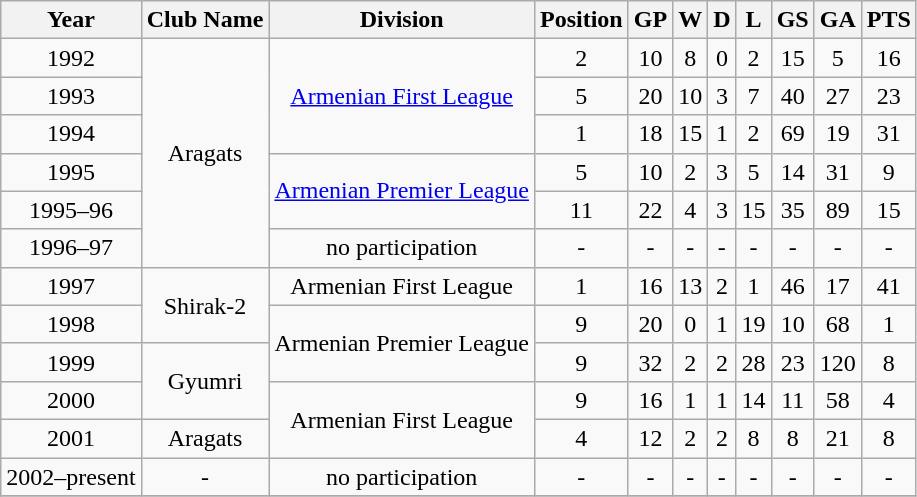<table class="wikitable" style="text-align: center;">
<tr>
<th>Year</th>
<th>Club Name</th>
<th>Division</th>
<th>Position</th>
<th>GP</th>
<th>W</th>
<th>D</th>
<th>L</th>
<th>GS</th>
<th>GA</th>
<th>PTS</th>
</tr>
<tr>
<td>1992</td>
<td rowspan="6">Aragats</td>
<td rowspan="3"><a href='#'>Armenian First League</a></td>
<td>2</td>
<td>10</td>
<td>8</td>
<td>0</td>
<td>2</td>
<td>15</td>
<td>5</td>
<td>16</td>
</tr>
<tr>
<td>1993</td>
<td>5</td>
<td>20</td>
<td>10</td>
<td>3</td>
<td>7</td>
<td>40</td>
<td>27</td>
<td>23</td>
</tr>
<tr>
<td>1994</td>
<td>1</td>
<td>18</td>
<td>15</td>
<td>1</td>
<td>2</td>
<td>69</td>
<td>19</td>
<td>31</td>
</tr>
<tr>
<td>1995</td>
<td rowspan="2"><a href='#'>Armenian Premier League</a></td>
<td>5</td>
<td>10</td>
<td>2</td>
<td>3</td>
<td>5</td>
<td>14</td>
<td>31</td>
<td>9</td>
</tr>
<tr>
<td>1995–96</td>
<td>11</td>
<td>22</td>
<td>4</td>
<td>3</td>
<td>15</td>
<td>35</td>
<td>89</td>
<td>15</td>
</tr>
<tr>
<td>1996–97</td>
<td>no participation</td>
<td>-</td>
<td>-</td>
<td>-</td>
<td>-</td>
<td>-</td>
<td>-</td>
<td>-</td>
<td>-</td>
</tr>
<tr>
<td>1997</td>
<td rowspan="2">Shirak-2</td>
<td>Armenian First League</td>
<td>1</td>
<td>16</td>
<td>13</td>
<td>2</td>
<td>1</td>
<td>46</td>
<td>17</td>
<td>41</td>
</tr>
<tr>
<td>1998</td>
<td rowspan="2">Armenian Premier League</td>
<td>9</td>
<td>20</td>
<td>0</td>
<td>1</td>
<td>19</td>
<td>10</td>
<td>68</td>
<td>1</td>
</tr>
<tr>
<td>1999</td>
<td rowspan="2">Gyumri</td>
<td>9</td>
<td>32</td>
<td>2</td>
<td>2</td>
<td>28</td>
<td>23</td>
<td>120</td>
<td>8</td>
</tr>
<tr>
<td>2000</td>
<td rowspan="2">Armenian First League</td>
<td>9</td>
<td>16</td>
<td>1</td>
<td>1</td>
<td>14</td>
<td>11</td>
<td>58</td>
<td>4</td>
</tr>
<tr>
<td>2001</td>
<td>Aragats</td>
<td>4</td>
<td>12</td>
<td>2</td>
<td>2</td>
<td>8</td>
<td>8</td>
<td>21</td>
<td>8</td>
</tr>
<tr>
<td>2002–present</td>
<td>-</td>
<td>no participation</td>
<td>-</td>
<td>-</td>
<td>-</td>
<td>-</td>
<td>-</td>
<td>-</td>
<td>-</td>
<td>-</td>
</tr>
<tr>
</tr>
</table>
